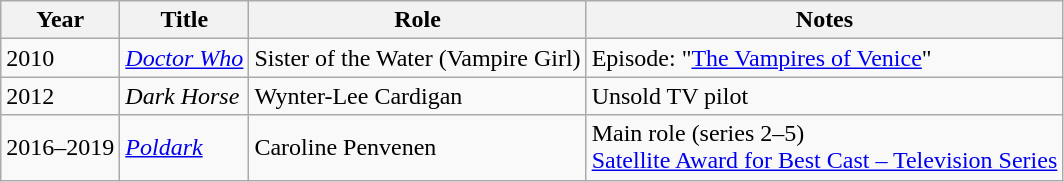<table class="wikitable sortable">
<tr>
<th>Year</th>
<th>Title</th>
<th>Role</th>
<th class="unsortable">Notes</th>
</tr>
<tr>
<td>2010</td>
<td><em><a href='#'>Doctor Who</a></em></td>
<td>Sister of the Water (Vampire Girl)</td>
<td>Episode: "<a href='#'>The Vampires of Venice</a>"</td>
</tr>
<tr>
<td>2012</td>
<td><em>Dark Horse</em></td>
<td>Wynter-Lee Cardigan</td>
<td>Unsold TV pilot</td>
</tr>
<tr>
<td>2016–2019</td>
<td><em><a href='#'>Poldark</a></em></td>
<td>Caroline Penvenen</td>
<td>Main role (series 2–5)<br><a href='#'>Satellite Award for Best Cast – Television Series</a></td>
</tr>
</table>
